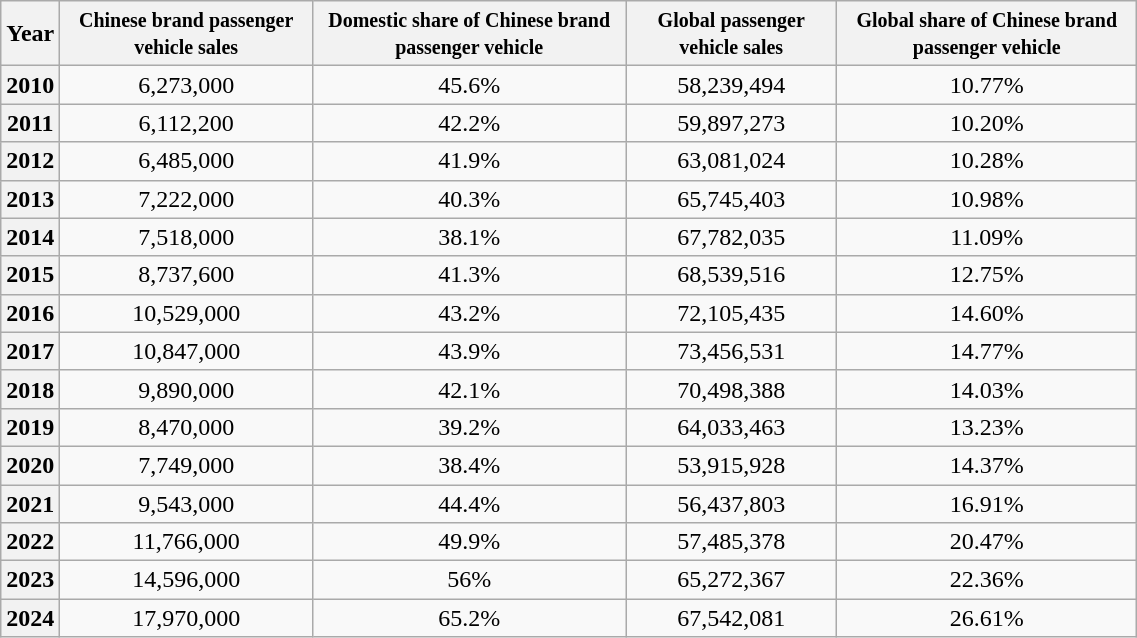<table class="wikitable" style="text-align: center; width: 60%">
<tr>
<th>Year</th>
<th><small>Chinese brand passenger vehicle sales</small></th>
<th><small>Domestic share of Chinese brand passenger vehicle </small></th>
<th><small>Global passenger vehicle sales</small></th>
<th><small>Global share of Chinese brand passenger vehicle</small></th>
</tr>
<tr>
<th>2010</th>
<td>6,273,000</td>
<td>45.6%</td>
<td>58,239,494</td>
<td>10.77%</td>
</tr>
<tr>
<th>2011</th>
<td>6,112,200</td>
<td>42.2%</td>
<td>59,897,273</td>
<td>10.20%</td>
</tr>
<tr>
<th>2012</th>
<td>6,485,000</td>
<td>41.9%</td>
<td>63,081,024</td>
<td>10.28%</td>
</tr>
<tr>
<th>2013</th>
<td>7,222,000</td>
<td>40.3%</td>
<td>65,745,403</td>
<td>10.98%</td>
</tr>
<tr>
<th>2014</th>
<td>7,518,000</td>
<td>38.1%</td>
<td>67,782,035</td>
<td>11.09%</td>
</tr>
<tr>
<th>2015</th>
<td>8,737,600</td>
<td>41.3%</td>
<td>68,539,516</td>
<td>12.75%</td>
</tr>
<tr>
<th>2016</th>
<td>10,529,000</td>
<td>43.2%</td>
<td>72,105,435</td>
<td>14.60%</td>
</tr>
<tr>
<th>2017</th>
<td>10,847,000</td>
<td>43.9%</td>
<td>73,456,531</td>
<td>14.77%</td>
</tr>
<tr>
<th>2018</th>
<td>9,890,000</td>
<td>42.1%</td>
<td>70,498,388</td>
<td>14.03%</td>
</tr>
<tr>
<th>2019</th>
<td>8,470,000</td>
<td>39.2%</td>
<td>64,033,463</td>
<td>13.23%</td>
</tr>
<tr>
<th>2020</th>
<td>7,749,000</td>
<td>38.4%</td>
<td>53,915,928</td>
<td>14.37%</td>
</tr>
<tr>
<th>2021</th>
<td>9,543,000</td>
<td>44.4%</td>
<td>56,437,803</td>
<td>16.91%</td>
</tr>
<tr>
<th>2022</th>
<td>11,766,000</td>
<td>49.9%</td>
<td>57,485,378</td>
<td>20.47%</td>
</tr>
<tr>
<th>2023</th>
<td>14,596,000</td>
<td>56%</td>
<td>65,272,367</td>
<td>22.36%</td>
</tr>
<tr>
<th>2024</th>
<td>17,970,000</td>
<td>65.2%</td>
<td>67,542,081</td>
<td>26.61%</td>
</tr>
</table>
